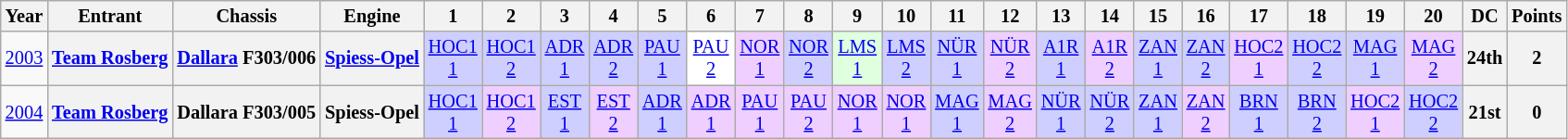<table class="wikitable" style="text-align:center; font-size:85%">
<tr>
<th>Year</th>
<th>Entrant</th>
<th>Chassis</th>
<th>Engine</th>
<th>1</th>
<th>2</th>
<th>3</th>
<th>4</th>
<th>5</th>
<th>6</th>
<th>7</th>
<th>8</th>
<th>9</th>
<th>10</th>
<th>11</th>
<th>12</th>
<th>13</th>
<th>14</th>
<th>15</th>
<th>16</th>
<th>17</th>
<th>18</th>
<th>19</th>
<th>20</th>
<th>DC</th>
<th>Points</th>
</tr>
<tr>
<td><a href='#'>2003</a></td>
<th nowrap><a href='#'>Team Rosberg</a></th>
<th nowrap><a href='#'>Dallara</a> F303/006</th>
<th nowrap><a href='#'>Spiess-Opel</a></th>
<td style="background:#CFCFFF;"><a href='#'>HOC1<br>1</a><br></td>
<td style="background:#CFCFFF;"><a href='#'>HOC1<br>2</a><br></td>
<td style="background:#CFCFFF;"><a href='#'>ADR<br>1</a><br></td>
<td style="background:#CFCFFF;"><a href='#'>ADR<br>2</a><br></td>
<td style="background:#CFCFFF;"><a href='#'>PAU<br>1</a><br></td>
<td style="background:#FFFFFF;"><a href='#'>PAU<br>2</a><br></td>
<td style="background:#EFCFFF;"><a href='#'>NOR<br>1</a><br></td>
<td style="background:#CFCFFF;"><a href='#'>NOR<br>2</a><br></td>
<td style="background:#DFFFDF;"><a href='#'>LMS<br>1</a><br></td>
<td style="background:#CFCFFF;"><a href='#'>LMS<br>2</a><br></td>
<td style="background:#CFCFFF;"><a href='#'>NÜR<br>1</a><br></td>
<td style="background:#EFCFFF;"><a href='#'>NÜR<br>2</a><br></td>
<td style="background:#CFCFFF;"><a href='#'>A1R<br>1</a><br></td>
<td style="background:#EFCFFF;"><a href='#'>A1R<br>2</a><br></td>
<td style="background:#CFCFFF;"><a href='#'>ZAN<br>1</a><br></td>
<td style="background:#CFCFFF;"><a href='#'>ZAN<br>2</a><br></td>
<td style="background:#EFCFFF;"><a href='#'>HOC2<br>1</a><br></td>
<td style="background:#CFCFFF;"><a href='#'>HOC2<br>2</a><br></td>
<td style="background:#CFCFFF;"><a href='#'>MAG<br>1</a><br></td>
<td style="background:#EFCFFF;"><a href='#'>MAG<br>2</a><br></td>
<th>24th</th>
<th>2</th>
</tr>
<tr>
<td><a href='#'>2004</a></td>
<th nowrap><a href='#'>Team Rosberg</a></th>
<th nowrap>Dallara F303/005</th>
<th nowrap>Spiess-Opel</th>
<td style="background:#CFCFFF;"><a href='#'>HOC1<br>1</a><br></td>
<td style="background:#EFCFFF;"><a href='#'>HOC1<br>2</a><br></td>
<td style="background:#CFCFFF;"><a href='#'>EST<br>1</a><br></td>
<td style="background:#EFCFFF;"><a href='#'>EST<br>2</a><br></td>
<td style="background:#CFCFFF;"><a href='#'>ADR<br>1</a><br></td>
<td style="background:#EFCFFF;"><a href='#'>ADR<br>1</a><br></td>
<td style="background:#EFCFFF;"><a href='#'>PAU<br>1</a><br></td>
<td style="background:#EFCFFF;"><a href='#'>PAU<br>2</a><br></td>
<td style="background:#EFCFFF;"><a href='#'>NOR<br>1</a><br></td>
<td style="background:#EFCFFF;"><a href='#'>NOR<br>1</a><br></td>
<td style="background:#CFCFFF;"><a href='#'>MAG<br>1</a><br></td>
<td style="background:#EFCFFF;"><a href='#'>MAG<br>2</a><br></td>
<td style="background:#CFCFFF;"><a href='#'>NÜR<br>1</a><br></td>
<td style="background:#CFCFFF;"><a href='#'>NÜR<br>2</a><br></td>
<td style="background:#CFCFFF;"><a href='#'>ZAN<br>1</a><br></td>
<td style="background:#EFCFFF;"><a href='#'>ZAN<br>2</a><br></td>
<td style="background:#CFCFFF;"><a href='#'>BRN<br>1</a><br></td>
<td style="background:#CFCFFF;"><a href='#'>BRN<br>2</a><br></td>
<td style="background:#EFCFFF;"><a href='#'>HOC2<br>1</a><br></td>
<td style="background:#CFCFFF;"><a href='#'>HOC2<br>2</a><br></td>
<th>21st</th>
<th>0</th>
</tr>
</table>
